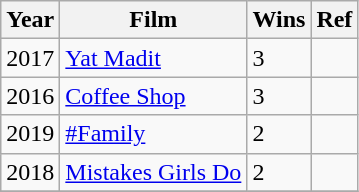<table class="wikitable sortable">
<tr>
<th>Year</th>
<th>Film</th>
<th>Wins</th>
<th>Ref</th>
</tr>
<tr>
<td>2017</td>
<td><a href='#'>Yat Madit</a></td>
<td>3</td>
<td></td>
</tr>
<tr>
<td>2016</td>
<td><a href='#'>Coffee Shop</a></td>
<td>3</td>
<td></td>
</tr>
<tr>
<td>2019</td>
<td><a href='#'>#Family</a></td>
<td>2</td>
<td></td>
</tr>
<tr>
<td>2018</td>
<td><a href='#'>Mistakes Girls Do</a></td>
<td>2</td>
<td></td>
</tr>
<tr>
</tr>
</table>
